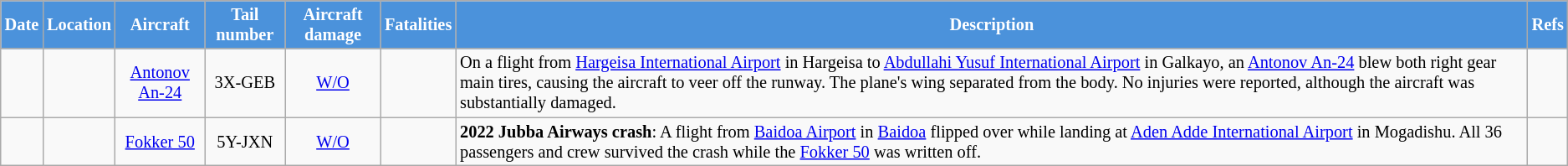<table class="wikitable sortable toccolours" border="1" cellpadding="3" style="border-collapse:collapse; font-size: 85%">
<tr>
<th style="background-color: #4B92DB; color: white">Date</th>
<th style="background-color: #4B92DB; color: white">Location</th>
<th style="background-color: #4B92DB; color: white">Aircraft</th>
<th style="background-color: #4B92DB; color: white">Tail number</th>
<th style="background-color: #4B92DB; color: white">Aircraft damage</th>
<th style="background-color: #4B92DB; color: white">Fatalities</th>
<th style="background-color: #4B92DB; color: white" class="unsortable">Description</th>
<th style="background-color: #4B92DB; color: white" class="unsortable">Refs</th>
</tr>
<tr>
<td align=center></td>
<td></td>
<td align=center><a href='#'>Antonov An-24</a></td>
<td align=center>3X-GEB</td>
<td align=center><a href='#'>W/O</a></td>
<td align=center></td>
<td>On a flight from <a href='#'>Hargeisa International Airport</a> in Hargeisa to <a href='#'>Abdullahi Yusuf International Airport</a> in Galkayo, an <a href='#'>Antonov An-24</a> blew both right gear main tires, causing the aircraft to veer off the runway. The plane's wing separated from the body. No injuries were reported, although the aircraft was substantially damaged.</td>
<td align=center></td>
</tr>
<tr>
<td align=center></td>
<td></td>
<td align=center><a href='#'>Fokker 50</a></td>
<td align=center>5Y-JXN</td>
<td align=center><a href='#'>W/O</a></td>
<td align=center></td>
<td><strong>2022 Jubba Airways crash</strong>: A flight from <a href='#'>Baidoa Airport</a> in <a href='#'>Baidoa</a> flipped over while landing at <a href='#'>Aden Adde International Airport</a> in Mogadishu. All 36 passengers and crew survived the crash while the <a href='#'>Fokker 50</a> was written off.</td>
<td align=center></td>
</tr>
</table>
